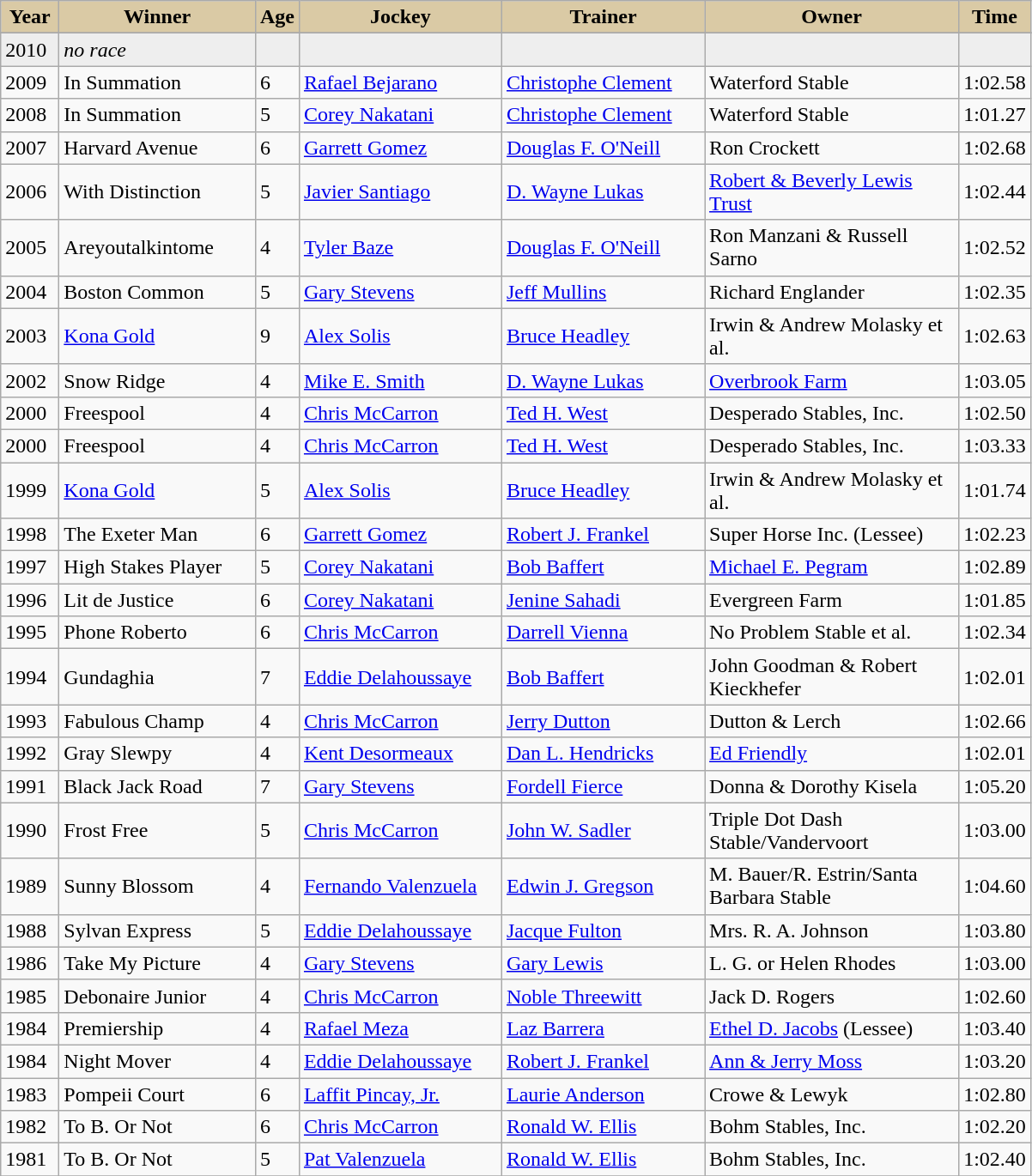<table class="wikitable sortable">
<tr>
<th style="background-color:#DACAA5; width:38px">Year<br></th>
<th style="background-color:#DACAA5; width:145px">Winner<br></th>
<th style="background-color:#DACAA5">Age<br></th>
<th style="background-color:#DACAA5; width:150px">Jockey<br></th>
<th style="background-color:#DACAA5; width:150px">Trainer<br></th>
<th style="background-color:#DACAA5; width:190px">Owner<br></th>
<th style="background-color:#DACAA5">Time<br></th>
</tr>
<tr>
</tr>
<tr bgcolor="#eeeeee">
<td>2010</td>
<td><em>no race</em></td>
<td></td>
<td></td>
<td></td>
<td></td>
<td></td>
</tr>
<tr>
<td>2009</td>
<td>In Summation</td>
<td>6</td>
<td><a href='#'>Rafael Bejarano</a></td>
<td><a href='#'>Christophe Clement</a></td>
<td>Waterford Stable</td>
<td>1:02.58</td>
</tr>
<tr>
<td>2008</td>
<td>In Summation</td>
<td>5</td>
<td><a href='#'>Corey Nakatani</a></td>
<td><a href='#'>Christophe Clement</a></td>
<td>Waterford Stable</td>
<td>1:01.27</td>
</tr>
<tr>
<td>2007</td>
<td>Harvard Avenue</td>
<td>6</td>
<td><a href='#'>Garrett Gomez</a></td>
<td><a href='#'>Douglas F. O'Neill</a></td>
<td>Ron Crockett</td>
<td>1:02.68</td>
</tr>
<tr>
<td>2006</td>
<td>With Distinction</td>
<td>5</td>
<td><a href='#'>Javier Santiago</a></td>
<td><a href='#'>D. Wayne Lukas</a></td>
<td><a href='#'>Robert & Beverly Lewis Trust</a></td>
<td>1:02.44</td>
</tr>
<tr>
<td>2005</td>
<td>Areyoutalkintome</td>
<td>4</td>
<td><a href='#'>Tyler Baze</a></td>
<td><a href='#'>Douglas F. O'Neill</a></td>
<td>Ron Manzani & Russell Sarno</td>
<td>1:02.52</td>
</tr>
<tr>
<td>2004</td>
<td>Boston Common</td>
<td>5</td>
<td><a href='#'>Gary Stevens</a></td>
<td><a href='#'>Jeff Mullins</a></td>
<td>Richard Englander</td>
<td>1:02.35</td>
</tr>
<tr>
<td>2003</td>
<td><a href='#'>Kona Gold</a></td>
<td>9</td>
<td><a href='#'>Alex Solis</a></td>
<td><a href='#'>Bruce Headley</a></td>
<td>Irwin & Andrew Molasky et al.</td>
<td>1:02.63</td>
</tr>
<tr>
<td>2002</td>
<td>Snow Ridge</td>
<td>4</td>
<td><a href='#'>Mike E. Smith</a></td>
<td><a href='#'>D. Wayne Lukas</a></td>
<td><a href='#'>Overbrook Farm</a></td>
<td>1:03.05</td>
</tr>
<tr>
<td>2000</td>
<td>Freespool</td>
<td>4</td>
<td><a href='#'>Chris McCarron</a></td>
<td><a href='#'>Ted H. West</a></td>
<td>Desperado Stables, Inc.</td>
<td>1:02.50</td>
</tr>
<tr>
<td>2000</td>
<td>Freespool</td>
<td>4</td>
<td><a href='#'>Chris McCarron</a></td>
<td><a href='#'>Ted H. West</a></td>
<td>Desperado Stables, Inc.</td>
<td>1:03.33</td>
</tr>
<tr>
<td>1999</td>
<td><a href='#'>Kona Gold</a></td>
<td>5</td>
<td><a href='#'>Alex Solis</a></td>
<td><a href='#'>Bruce Headley</a></td>
<td>Irwin & Andrew Molasky et al.</td>
<td>1:01.74</td>
</tr>
<tr>
<td>1998</td>
<td>The Exeter Man</td>
<td>6</td>
<td><a href='#'>Garrett Gomez</a></td>
<td><a href='#'>Robert J. Frankel</a></td>
<td>Super Horse Inc. (Lessee)</td>
<td>1:02.23</td>
</tr>
<tr>
<td>1997</td>
<td>High Stakes Player</td>
<td>5</td>
<td><a href='#'>Corey Nakatani</a></td>
<td><a href='#'>Bob Baffert</a></td>
<td><a href='#'>Michael E. Pegram</a></td>
<td>1:02.89</td>
</tr>
<tr>
<td>1996</td>
<td>Lit de Justice</td>
<td>6</td>
<td><a href='#'>Corey Nakatani</a></td>
<td><a href='#'>Jenine Sahadi</a></td>
<td>Evergreen Farm</td>
<td>1:01.85</td>
</tr>
<tr>
<td>1995</td>
<td>Phone Roberto</td>
<td>6</td>
<td><a href='#'>Chris McCarron</a></td>
<td><a href='#'>Darrell Vienna</a></td>
<td>No Problem Stable et al.</td>
<td>1:02.34</td>
</tr>
<tr>
<td>1994</td>
<td>Gundaghia</td>
<td>7</td>
<td><a href='#'>Eddie Delahoussaye</a></td>
<td><a href='#'>Bob Baffert</a></td>
<td>John Goodman & Robert Kieckhefer</td>
<td>1:02.01</td>
</tr>
<tr>
<td>1993</td>
<td>Fabulous Champ</td>
<td>4</td>
<td><a href='#'>Chris McCarron</a></td>
<td><a href='#'>Jerry Dutton</a></td>
<td>Dutton & Lerch</td>
<td>1:02.66</td>
</tr>
<tr>
<td>1992</td>
<td>Gray Slewpy</td>
<td>4</td>
<td><a href='#'>Kent Desormeaux</a></td>
<td><a href='#'>Dan L. Hendricks</a></td>
<td><a href='#'>Ed Friendly</a></td>
<td>1:02.01</td>
</tr>
<tr>
<td>1991</td>
<td>Black Jack Road</td>
<td>7</td>
<td><a href='#'>Gary Stevens</a></td>
<td><a href='#'>Fordell Fierce</a></td>
<td>Donna & Dorothy Kisela</td>
<td>1:05.20</td>
</tr>
<tr>
<td>1990</td>
<td>Frost Free</td>
<td>5</td>
<td><a href='#'>Chris McCarron</a></td>
<td><a href='#'>John W. Sadler</a></td>
<td>Triple Dot Dash Stable/Vandervoort</td>
<td>1:03.00</td>
</tr>
<tr>
<td>1989</td>
<td>Sunny Blossom</td>
<td>4</td>
<td><a href='#'>Fernando Valenzuela</a></td>
<td><a href='#'>Edwin J. Gregson</a></td>
<td>M. Bauer/R. Estrin/Santa Barbara Stable</td>
<td>1:04.60</td>
</tr>
<tr>
<td>1988</td>
<td>Sylvan Express</td>
<td>5</td>
<td><a href='#'>Eddie Delahoussaye</a></td>
<td><a href='#'>Jacque Fulton</a></td>
<td>Mrs. R. A. Johnson</td>
<td>1:03.80</td>
</tr>
<tr>
<td>1986</td>
<td>Take My Picture</td>
<td>4</td>
<td><a href='#'>Gary Stevens</a></td>
<td><a href='#'>Gary Lewis</a></td>
<td>L. G. or Helen Rhodes</td>
<td>1:03.00</td>
</tr>
<tr>
<td>1985</td>
<td>Debonaire Junior</td>
<td>4</td>
<td><a href='#'>Chris McCarron</a></td>
<td><a href='#'>Noble Threewitt</a></td>
<td>Jack D. Rogers</td>
<td>1:02.60</td>
</tr>
<tr>
<td>1984</td>
<td>Premiership</td>
<td>4</td>
<td><a href='#'>Rafael Meza</a></td>
<td><a href='#'>Laz Barrera</a></td>
<td><a href='#'>Ethel D. Jacobs</a> (Lessee)</td>
<td>1:03.40</td>
</tr>
<tr>
<td>1984</td>
<td>Night Mover</td>
<td>4</td>
<td><a href='#'>Eddie Delahoussaye</a></td>
<td><a href='#'>Robert J. Frankel</a></td>
<td><a href='#'>Ann & Jerry Moss</a></td>
<td>1:03.20</td>
</tr>
<tr>
<td>1983</td>
<td>Pompeii Court</td>
<td>6</td>
<td><a href='#'>Laffit Pincay, Jr.</a></td>
<td><a href='#'>Laurie Anderson</a></td>
<td>Crowe & Lewyk</td>
<td>1:02.80</td>
</tr>
<tr>
<td>1982</td>
<td>To B. Or Not</td>
<td>6</td>
<td><a href='#'>Chris McCarron</a></td>
<td><a href='#'>Ronald W. Ellis</a></td>
<td>Bohm Stables, Inc.</td>
<td>1:02.20</td>
</tr>
<tr>
<td>1981</td>
<td>To B. Or Not</td>
<td>5</td>
<td><a href='#'>Pat Valenzuela</a></td>
<td><a href='#'>Ronald W. Ellis</a></td>
<td>Bohm Stables, Inc.</td>
<td>1:02.40</td>
</tr>
<tr>
</tr>
</table>
